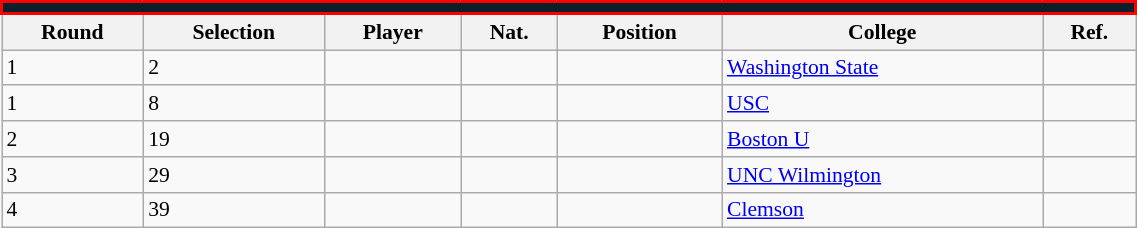<table class="wikitable sortable" style="width:60%; text-align:center; font-size:90%; text-align:left;">
<tr style="border-spacing: 2px; border: 2px solid red;">
<td colspan="7" bgcolor="#0d1f2b" color="#FFFFFF" border="#c22131" align="center"><strong></strong></td>
</tr>
<tr>
<th>Round</th>
<th>Selection</th>
<th>Player</th>
<th>Nat.</th>
<th>Position</th>
<th>College</th>
<th class="unsortable">Ref.</th>
</tr>
<tr>
<td>1</td>
<td>2</td>
<td></td>
<td></td>
<td></td>
<td><a href='#'>Washington State</a></td>
<td></td>
</tr>
<tr>
<td>1</td>
<td>8</td>
<td></td>
<td></td>
<td></td>
<td><a href='#'>USC</a></td>
<td></td>
</tr>
<tr>
<td>2</td>
<td>19</td>
<td></td>
<td></td>
<td></td>
<td><a href='#'>Boston U</a></td>
<td></td>
</tr>
<tr>
<td>3</td>
<td>29</td>
<td></td>
<td></td>
<td></td>
<td><a href='#'>UNC Wilmington</a></td>
<td></td>
</tr>
<tr>
<td>4</td>
<td>39</td>
<td></td>
<td></td>
<td></td>
<td><a href='#'>Clemson</a></td>
<td></td>
</tr>
</table>
